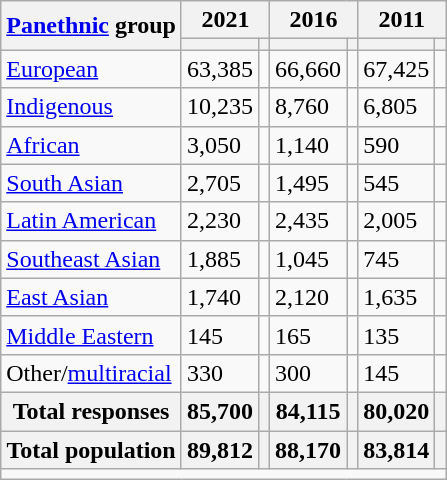<table class="wikitable collapsible sortable">
<tr>
<th rowspan="2"><a href='#'>Panethnic</a> group</th>
<th colspan="2">2021</th>
<th colspan="2">2016</th>
<th colspan="2">2011</th>
</tr>
<tr>
<th><a href='#'></a></th>
<th></th>
<th></th>
<th></th>
<th></th>
<th></th>
</tr>
<tr>
<td><a href='#'>European</a></td>
<td>63,385</td>
<td></td>
<td>66,660</td>
<td></td>
<td>67,425</td>
<td></td>
</tr>
<tr>
<td><a href='#'>Indigenous</a></td>
<td>10,235</td>
<td></td>
<td>8,760</td>
<td></td>
<td>6,805</td>
<td></td>
</tr>
<tr>
<td><a href='#'>African</a></td>
<td>3,050</td>
<td></td>
<td>1,140</td>
<td></td>
<td>590</td>
<td></td>
</tr>
<tr>
<td><a href='#'>South Asian</a></td>
<td>2,705</td>
<td></td>
<td>1,495</td>
<td></td>
<td>545</td>
<td></td>
</tr>
<tr>
<td><a href='#'>Latin American</a></td>
<td>2,230</td>
<td></td>
<td>2,435</td>
<td></td>
<td>2,005</td>
<td></td>
</tr>
<tr>
<td><a href='#'>Southeast Asian</a></td>
<td>1,885</td>
<td></td>
<td>1,045</td>
<td></td>
<td>745</td>
<td></td>
</tr>
<tr>
<td><a href='#'>East Asian</a></td>
<td>1,740</td>
<td></td>
<td>2,120</td>
<td></td>
<td>1,635</td>
<td></td>
</tr>
<tr>
<td><a href='#'>Middle Eastern</a></td>
<td>145</td>
<td></td>
<td>165</td>
<td></td>
<td>135</td>
<td></td>
</tr>
<tr>
<td>Other/<a href='#'>multiracial</a></td>
<td>330</td>
<td></td>
<td>300</td>
<td></td>
<td>145</td>
<td></td>
</tr>
<tr>
<th>Total responses</th>
<th>85,700</th>
<th></th>
<th>84,115</th>
<th></th>
<th>80,020</th>
<th></th>
</tr>
<tr class="sortbottom">
<th>Total population</th>
<th>89,812</th>
<th></th>
<th>88,170</th>
<th></th>
<th>83,814</th>
<th></th>
</tr>
<tr class="sortbottom">
<td colspan="15"></td>
</tr>
</table>
